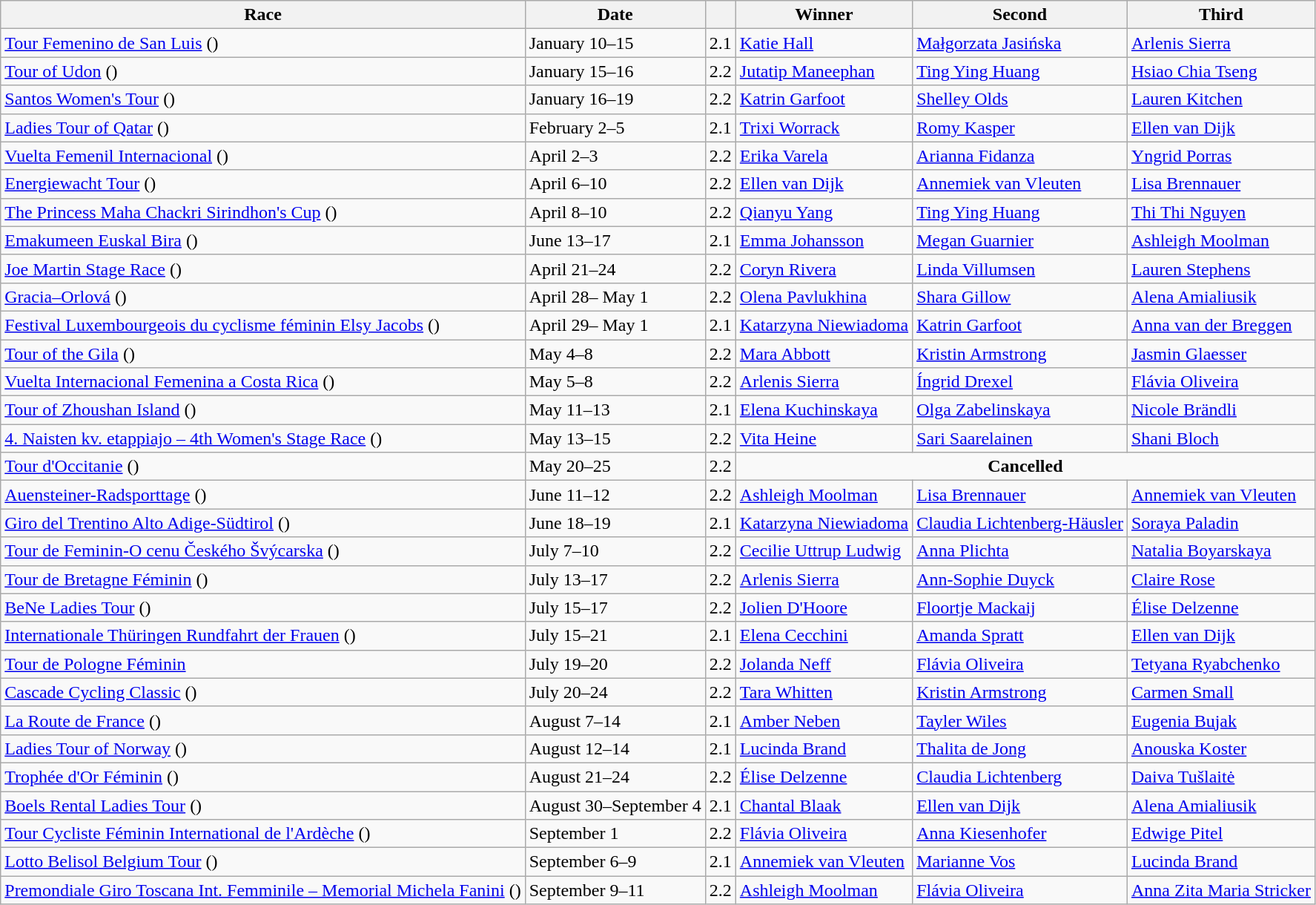<table class="wikitable sortable">
<tr>
<th>Race</th>
<th>Date</th>
<th></th>
<th>Winner</th>
<th>Second</th>
<th>Third</th>
</tr>
<tr>
<td> <a href='#'>Tour Femenino de San Luis</a> ()</td>
<td>January 10–15</td>
<td>2.1</td>
<td> <a href='#'>Katie Hall</a></td>
<td> <a href='#'>Małgorzata Jasińska</a></td>
<td> <a href='#'>Arlenis Sierra</a></td>
</tr>
<tr>
<td> <a href='#'>Tour of Udon</a> ()</td>
<td>January 15–16</td>
<td>2.2</td>
<td> <a href='#'>Jutatip Maneephan</a></td>
<td> <a href='#'>Ting Ying Huang</a></td>
<td> <a href='#'>Hsiao Chia Tseng</a></td>
</tr>
<tr>
<td> <a href='#'>Santos Women's Tour</a> ()</td>
<td>January 16–19</td>
<td>2.2</td>
<td> <a href='#'>Katrin Garfoot</a></td>
<td> <a href='#'>Shelley Olds</a></td>
<td> <a href='#'>Lauren Kitchen</a></td>
</tr>
<tr>
<td> <a href='#'>Ladies Tour of Qatar</a> ()</td>
<td>February 2–5</td>
<td>2.1</td>
<td> <a href='#'>Trixi Worrack</a></td>
<td> <a href='#'>Romy Kasper</a></td>
<td> <a href='#'>Ellen van Dijk</a></td>
</tr>
<tr>
<td> <a href='#'>Vuelta Femenil Internacional</a> ()</td>
<td>April 2–3</td>
<td>2.2</td>
<td> <a href='#'>Erika Varela</a></td>
<td> <a href='#'>Arianna Fidanza</a></td>
<td> <a href='#'>Yngrid Porras</a></td>
</tr>
<tr>
<td> <a href='#'>Energiewacht Tour</a> ()</td>
<td>April 6–10</td>
<td>2.2</td>
<td> <a href='#'>Ellen van Dijk</a></td>
<td> <a href='#'>Annemiek van Vleuten</a></td>
<td> <a href='#'>Lisa Brennauer</a></td>
</tr>
<tr>
<td> <a href='#'>The Princess Maha Chackri Sirindhon's Cup</a> ()</td>
<td>April 8–10</td>
<td>2.2</td>
<td> <a href='#'>Qianyu Yang</a></td>
<td> <a href='#'>Ting Ying Huang</a></td>
<td> <a href='#'>Thi Thi Nguyen</a></td>
</tr>
<tr>
<td> <a href='#'>Emakumeen Euskal Bira</a> ()</td>
<td>June 13–17</td>
<td>2.1</td>
<td> <a href='#'>Emma Johansson</a></td>
<td> <a href='#'>Megan Guarnier</a></td>
<td> <a href='#'>Ashleigh Moolman</a></td>
</tr>
<tr>
<td> <a href='#'>Joe Martin Stage Race</a> ()</td>
<td>April 21–24</td>
<td>2.2</td>
<td> <a href='#'>Coryn Rivera</a></td>
<td> <a href='#'>Linda Villumsen</a></td>
<td> <a href='#'>Lauren Stephens</a></td>
</tr>
<tr>
<td> <a href='#'>Gracia–Orlová</a> ()</td>
<td>April 28– May 1</td>
<td>2.2</td>
<td> <a href='#'>Olena Pavlukhina</a></td>
<td> <a href='#'>Shara Gillow</a></td>
<td> <a href='#'>Alena Amialiusik</a></td>
</tr>
<tr>
<td> <a href='#'>Festival Luxembourgeois du cyclisme féminin Elsy Jacobs</a> ()</td>
<td>April 29– May 1</td>
<td>2.1</td>
<td> <a href='#'>Katarzyna Niewiadoma</a></td>
<td> <a href='#'>Katrin Garfoot</a></td>
<td> <a href='#'>Anna van der Breggen</a></td>
</tr>
<tr>
<td> <a href='#'>Tour of the Gila</a> ()</td>
<td>May 4–8</td>
<td>2.2</td>
<td> <a href='#'>Mara Abbott</a></td>
<td> <a href='#'>Kristin Armstrong</a></td>
<td> <a href='#'>Jasmin Glaesser</a></td>
</tr>
<tr>
<td> <a href='#'>Vuelta Internacional Femenina a Costa Rica</a> ()</td>
<td>May 5–8</td>
<td>2.2</td>
<td> <a href='#'>Arlenis Sierra</a></td>
<td> <a href='#'>Íngrid Drexel</a></td>
<td> <a href='#'>Flávia Oliveira</a></td>
</tr>
<tr>
<td> <a href='#'>Tour of Zhoushan Island</a> ()</td>
<td>May 11–13</td>
<td>2.1</td>
<td> <a href='#'>Elena Kuchinskaya</a></td>
<td> <a href='#'>Olga Zabelinskaya</a></td>
<td> <a href='#'>Nicole Brändli</a></td>
</tr>
<tr>
<td> <a href='#'>4. Naisten kv. etappiajo – 4th Women's Stage Race</a> ()</td>
<td>May 13–15</td>
<td>2.2</td>
<td> <a href='#'>Vita Heine</a></td>
<td> <a href='#'>Sari Saarelainen</a></td>
<td> <a href='#'>Shani Bloch</a></td>
</tr>
<tr>
<td> <a href='#'>Tour d'Occitanie</a> ()</td>
<td>May 20–25</td>
<td>2.2</td>
<td colspan=3 align=center><strong>Cancelled</strong></td>
</tr>
<tr>
<td> <a href='#'>Auensteiner-Radsporttage</a> ()</td>
<td>June 11–12</td>
<td>2.2</td>
<td> <a href='#'>Ashleigh Moolman</a></td>
<td> <a href='#'>Lisa Brennauer</a></td>
<td> <a href='#'>Annemiek van Vleuten</a></td>
</tr>
<tr>
<td> <a href='#'>Giro del Trentino Alto Adige-Südtirol</a> ()</td>
<td>June 18–19</td>
<td>2.1</td>
<td> <a href='#'>Katarzyna Niewiadoma</a></td>
<td> <a href='#'>Claudia Lichtenberg-Häusler</a></td>
<td> <a href='#'>Soraya Paladin</a></td>
</tr>
<tr>
<td> <a href='#'>Tour de Feminin-O cenu Českého Švýcarska</a> ()</td>
<td>July 7–10</td>
<td>2.2</td>
<td> <a href='#'>Cecilie Uttrup Ludwig</a></td>
<td> <a href='#'>Anna Plichta</a></td>
<td> <a href='#'>Natalia Boyarskaya</a></td>
</tr>
<tr>
<td> <a href='#'>Tour de Bretagne Féminin</a> ()</td>
<td>July 13–17</td>
<td>2.2</td>
<td> <a href='#'>Arlenis Sierra</a></td>
<td> <a href='#'>Ann-Sophie Duyck</a></td>
<td> <a href='#'>Claire Rose</a></td>
</tr>
<tr>
<td> <a href='#'>BeNe Ladies Tour</a> ()</td>
<td>July 15–17</td>
<td>2.2</td>
<td> <a href='#'>Jolien D'Hoore</a></td>
<td> <a href='#'>Floortje Mackaij</a></td>
<td> <a href='#'>Élise Delzenne</a></td>
</tr>
<tr>
<td> <a href='#'>Internationale Thüringen Rundfahrt der Frauen</a> ()</td>
<td>July 15–21</td>
<td>2.1</td>
<td> <a href='#'>Elena Cecchini</a></td>
<td> <a href='#'>Amanda Spratt</a></td>
<td> <a href='#'>Ellen van Dijk</a></td>
</tr>
<tr>
<td> <a href='#'>Tour de Pologne Féminin</a></td>
<td>July 19–20</td>
<td>2.2</td>
<td> <a href='#'>Jolanda Neff</a></td>
<td> <a href='#'>Flávia Oliveira</a></td>
<td> <a href='#'>Tetyana Ryabchenko</a></td>
</tr>
<tr>
<td> <a href='#'>Cascade Cycling Classic</a> ()</td>
<td>July 20–24</td>
<td>2.2</td>
<td> <a href='#'>Tara Whitten</a></td>
<td> <a href='#'>Kristin Armstrong</a></td>
<td> <a href='#'>Carmen Small</a></td>
</tr>
<tr>
<td> <a href='#'>La Route de France</a> ()</td>
<td>August 7–14</td>
<td>2.1</td>
<td> <a href='#'>Amber Neben</a></td>
<td> <a href='#'>Tayler Wiles</a></td>
<td> <a href='#'>Eugenia Bujak</a></td>
</tr>
<tr>
<td> <a href='#'>Ladies Tour of Norway</a> ()</td>
<td>August 12–14</td>
<td>2.1</td>
<td> <a href='#'>Lucinda Brand</a></td>
<td> <a href='#'>Thalita de Jong</a></td>
<td> <a href='#'>Anouska Koster</a></td>
</tr>
<tr>
<td> <a href='#'>Trophée d'Or Féminin</a> ()</td>
<td>August 21–24</td>
<td>2.2</td>
<td> <a href='#'>Élise Delzenne</a></td>
<td> <a href='#'>Claudia Lichtenberg</a></td>
<td> <a href='#'>Daiva Tušlaitė</a></td>
</tr>
<tr>
<td> <a href='#'>Boels Rental Ladies Tour</a> ()</td>
<td>August 30–September 4</td>
<td>2.1</td>
<td> <a href='#'>Chantal Blaak</a></td>
<td> <a href='#'>Ellen van Dijk</a></td>
<td> <a href='#'>Alena Amialiusik</a></td>
</tr>
<tr>
<td> <a href='#'>Tour Cycliste Féminin International de l'Ardèche</a> ()</td>
<td>September 1</td>
<td>2.2</td>
<td> <a href='#'>Flávia Oliveira</a></td>
<td> <a href='#'>Anna Kiesenhofer</a></td>
<td> <a href='#'>Edwige Pitel</a></td>
</tr>
<tr>
<td> <a href='#'>Lotto Belisol Belgium Tour</a> ()</td>
<td>September 6–9</td>
<td>2.1</td>
<td> <a href='#'>Annemiek van Vleuten</a></td>
<td> <a href='#'>Marianne Vos</a></td>
<td> <a href='#'>Lucinda Brand</a></td>
</tr>
<tr>
<td> <a href='#'>Premondiale Giro Toscana Int. Femminile – Memorial Michela Fanini</a> ()</td>
<td>September 9–11</td>
<td>2.2</td>
<td> <a href='#'>Ashleigh Moolman</a></td>
<td> <a href='#'>Flávia Oliveira</a></td>
<td> <a href='#'>Anna Zita Maria Stricker</a></td>
</tr>
</table>
